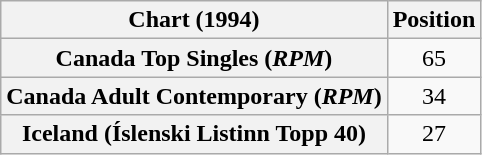<table class="wikitable sortable plainrowheaders" style="text-align:center">
<tr>
<th>Chart (1994)</th>
<th>Position</th>
</tr>
<tr>
<th scope="row">Canada Top Singles (<em>RPM</em>)</th>
<td>65</td>
</tr>
<tr>
<th scope="row">Canada Adult Contemporary (<em>RPM</em>)</th>
<td>34</td>
</tr>
<tr>
<th scope="row">Iceland (Íslenski Listinn Topp 40)</th>
<td>27</td>
</tr>
</table>
